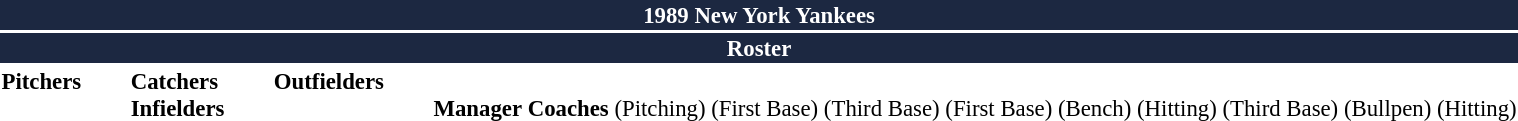<table class="toccolours" style="font-size: 95%;">
<tr>
<th colspan="10" style="background-color: #1c2841; color: white; text-align: center;">1989 New York Yankees</th>
</tr>
<tr>
<td colspan="10" style="background-color:#1c2841; color: white; text-align: center;"><strong>Roster</strong></td>
</tr>
<tr>
<td valign="top"><strong>Pitchers</strong><br>




















</td>
<td width="25px"></td>
<td valign="top"><strong>Catchers</strong><br>



<strong>Infielders</strong>











</td>
<td width="25px"></td>
<td valign="top"><strong>Outfielders</strong><br>









</td>
<td width="25px"></td>
<td valign="top"><br><strong>Manager</strong>


<strong>Coaches</strong>
 (Pitching)
 (First Base)
 (Third Base)
 (First Base)
 (Bench)
 (Hitting)
 (Third Base)
 (Bullpen)
 (Hitting)</td>
</tr>
</table>
